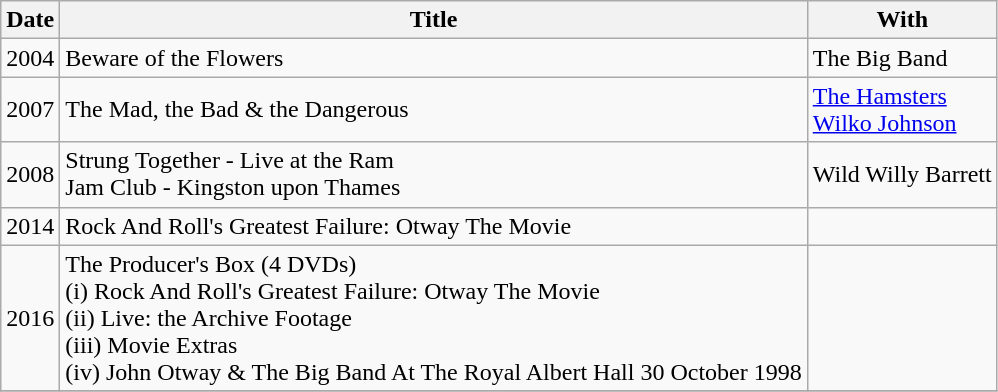<table class="wikitable">
<tr>
<th>Date</th>
<th>Title</th>
<th>With</th>
</tr>
<tr>
<td>2004</td>
<td>Beware of the Flowers</td>
<td>The Big Band</td>
</tr>
<tr>
<td>2007</td>
<td>The Mad, the Bad & the Dangerous</td>
<td><a href='#'>The Hamsters</a> <br> <a href='#'>Wilko Johnson</a></td>
</tr>
<tr>
<td>2008</td>
<td>Strung Together - Live at the Ram <br> Jam Club - Kingston upon Thames</td>
<td>Wild Willy Barrett</td>
</tr>
<tr>
<td>2014</td>
<td>Rock And Roll's Greatest Failure:  Otway The Movie</td>
<td></td>
</tr>
<tr>
<td>2016</td>
<td>The Producer's Box (4 DVDs) <br> (i) Rock And Roll's Greatest Failure:  Otway The Movie <br> (ii) Live:  the Archive Footage <br> (iii) Movie Extras <br> (iv) John Otway & The Big Band At The Royal Albert Hall 30 October 1998</td>
<td></td>
</tr>
<tr>
</tr>
</table>
